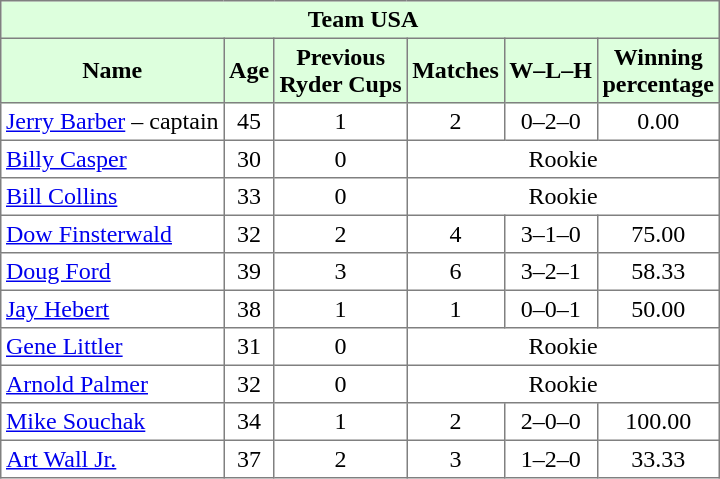<table border="1" cellpadding="3" style="border-collapse: collapse;text-align:center">
<tr style="background:#dfd;">
<td colspan="6"> <strong>Team USA</strong></td>
</tr>
<tr style="background:#dfd;">
<th>Name</th>
<th>Age</th>
<th>Previous<br>Ryder Cups</th>
<th>Matches</th>
<th>W–L–H</th>
<th>Winning<br>percentage</th>
</tr>
<tr>
<td align=left><a href='#'>Jerry Barber</a> – captain</td>
<td>45</td>
<td>1</td>
<td>2</td>
<td>0–2–0</td>
<td>0.00</td>
</tr>
<tr>
<td align=left><a href='#'>Billy Casper</a></td>
<td>30</td>
<td>0</td>
<td colspan="3">Rookie</td>
</tr>
<tr>
<td align=left><a href='#'>Bill Collins</a></td>
<td>33</td>
<td>0</td>
<td colspan="3">Rookie</td>
</tr>
<tr>
<td align=left><a href='#'>Dow Finsterwald</a></td>
<td>32</td>
<td>2</td>
<td>4</td>
<td>3–1–0</td>
<td>75.00</td>
</tr>
<tr>
<td align=left><a href='#'>Doug Ford</a></td>
<td>39</td>
<td>3</td>
<td>6</td>
<td>3–2–1</td>
<td>58.33</td>
</tr>
<tr>
<td align=left><a href='#'>Jay Hebert</a></td>
<td>38</td>
<td>1</td>
<td>1</td>
<td>0–0–1</td>
<td>50.00</td>
</tr>
<tr>
<td align=left><a href='#'>Gene Littler</a></td>
<td>31</td>
<td>0</td>
<td colspan="3">Rookie</td>
</tr>
<tr>
<td align=left><a href='#'>Arnold Palmer</a></td>
<td>32</td>
<td>0</td>
<td colspan="3">Rookie</td>
</tr>
<tr>
<td align=left><a href='#'>Mike Souchak</a></td>
<td>34</td>
<td>1</td>
<td>2</td>
<td>2–0–0</td>
<td>100.00</td>
</tr>
<tr>
<td align=left><a href='#'>Art Wall Jr.</a></td>
<td>37</td>
<td>2</td>
<td>3</td>
<td>1–2–0</td>
<td>33.33</td>
</tr>
</table>
